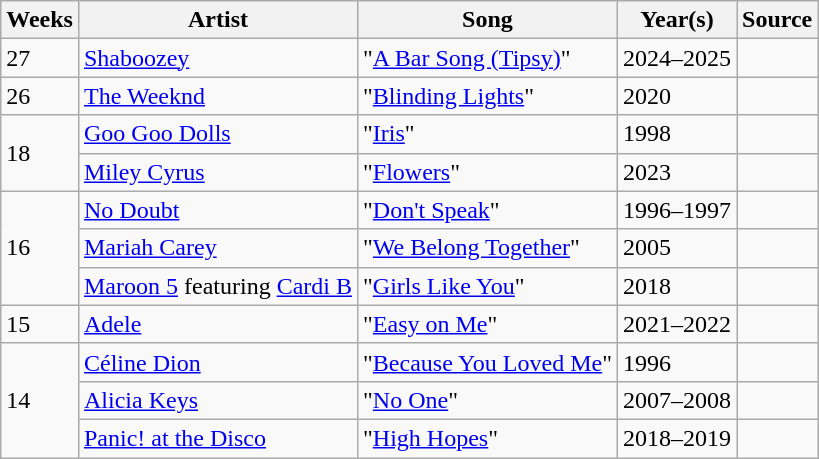<table class="wikitable">
<tr>
<th>Weeks</th>
<th>Artist</th>
<th>Song</th>
<th>Year(s)</th>
<th>Source</th>
</tr>
<tr>
<td rowspan="1">27</td>
<td><a href='#'>Shaboozey</a></td>
<td>"<a href='#'>A Bar Song (Tipsy)</a>"</td>
<td>2024–2025</td>
<td></td>
</tr>
<tr>
<td rowspan="1">26</td>
<td><a href='#'>The Weeknd</a></td>
<td>"<a href='#'>Blinding Lights</a>"</td>
<td>2020</td>
<td></td>
</tr>
<tr>
<td rowspan="2">18</td>
<td><a href='#'>Goo Goo Dolls</a></td>
<td>"<a href='#'>Iris</a>"</td>
<td>1998</td>
<td></td>
</tr>
<tr>
<td><a href='#'>Miley Cyrus</a></td>
<td>"<a href='#'>Flowers</a>"</td>
<td>2023</td>
<td></td>
</tr>
<tr>
<td rowspan="3">16</td>
<td><a href='#'>No Doubt</a></td>
<td>"<a href='#'>Don't Speak</a>"</td>
<td>1996–1997</td>
<td></td>
</tr>
<tr>
<td><a href='#'>Mariah Carey</a></td>
<td>"<a href='#'>We Belong Together</a>"</td>
<td>2005</td>
<td></td>
</tr>
<tr>
<td><a href='#'>Maroon 5</a> featuring <a href='#'>Cardi B</a></td>
<td>"<a href='#'>Girls Like You</a>"</td>
<td>2018</td>
<td></td>
</tr>
<tr>
<td rowspan="1">15</td>
<td><a href='#'>Adele</a></td>
<td>"<a href='#'>Easy on Me</a>"</td>
<td>2021–2022</td>
<td></td>
</tr>
<tr>
<td rowspan="3">14</td>
<td><a href='#'>Céline Dion</a></td>
<td>"<a href='#'>Because You Loved Me</a>"</td>
<td>1996</td>
<td></td>
</tr>
<tr>
<td><a href='#'>Alicia Keys</a></td>
<td>"<a href='#'>No One</a>"</td>
<td>2007–2008</td>
<td></td>
</tr>
<tr>
<td><a href='#'>Panic! at the Disco</a></td>
<td>"<a href='#'>High Hopes</a>"</td>
<td>2018–2019</td>
<td></td>
</tr>
</table>
